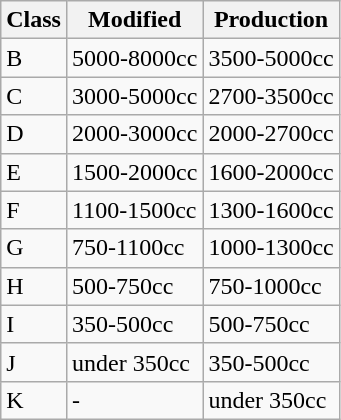<table class=wikitable>
<tr>
<th>Class</th>
<th>Modified</th>
<th>Production</th>
</tr>
<tr>
<td>B</td>
<td>5000-8000cc</td>
<td>3500-5000cc</td>
</tr>
<tr>
<td>C</td>
<td>3000-5000cc</td>
<td>2700-3500cc</td>
</tr>
<tr>
<td>D</td>
<td>2000-3000cc</td>
<td>2000-2700cc</td>
</tr>
<tr>
<td>E</td>
<td>1500-2000cc</td>
<td>1600-2000cc</td>
</tr>
<tr>
<td>F</td>
<td>1100-1500cc</td>
<td>1300-1600cc</td>
</tr>
<tr>
<td>G</td>
<td>750-1100cc</td>
<td>1000-1300cc</td>
</tr>
<tr>
<td>H</td>
<td>500-750cc</td>
<td>750-1000cc</td>
</tr>
<tr>
<td>I</td>
<td>350-500cc</td>
<td>500-750cc</td>
</tr>
<tr>
<td>J</td>
<td>under 350cc</td>
<td>350-500cc</td>
</tr>
<tr>
<td>K</td>
<td>-</td>
<td>under 350cc</td>
</tr>
</table>
